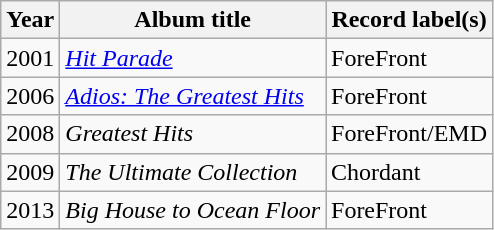<table class="wikitable">
<tr>
<th><strong>Year</strong></th>
<th><strong>Album title</strong></th>
<th><strong>Record label(s)</strong></th>
</tr>
<tr>
<td>2001</td>
<td><em><a href='#'>Hit Parade</a></em></td>
<td>ForeFront</td>
</tr>
<tr>
<td>2006</td>
<td><em><a href='#'>Adios: The Greatest Hits</a></em></td>
<td>ForeFront</td>
</tr>
<tr>
<td>2008</td>
<td><em>Greatest Hits</em></td>
<td>ForeFront/EMD</td>
</tr>
<tr>
<td>2009</td>
<td><em>The Ultimate Collection</em></td>
<td>Chordant</td>
</tr>
<tr>
<td>2013</td>
<td><em>Big House to Ocean Floor</em></td>
<td>ForeFront</td>
</tr>
</table>
